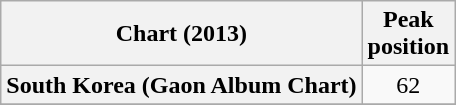<table class="wikitable sortable plainrowheaders" style="text-align:center;">
<tr>
<th>Chart (2013)</th>
<th>Peak<br>position</th>
</tr>
<tr>
<th scope="row">South Korea (Gaon Album Chart)</th>
<td>62</td>
</tr>
<tr>
</tr>
</table>
